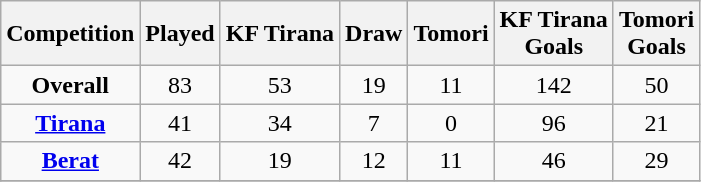<table class=wikitable style="text-align:center">
<tr>
<th>Competition</th>
<th>Played</th>
<th>KF Tirana</th>
<th>Draw</th>
<th>Tomori</th>
<th>KF Tirana <br> Goals</th>
<th>Tomori <br> Goals</th>
</tr>
<tr>
<td><strong>Overall</strong></td>
<td>83</td>
<td>53</td>
<td>19</td>
<td>11</td>
<td>142</td>
<td>50</td>
</tr>
<tr>
<td><strong><a href='#'>Tirana</a></strong></td>
<td>41</td>
<td>34</td>
<td>7</td>
<td>0</td>
<td>96</td>
<td>21</td>
</tr>
<tr>
<td><strong><a href='#'>Berat</a></strong></td>
<td>42</td>
<td>19</td>
<td>12</td>
<td>11</td>
<td>46</td>
<td>29</td>
</tr>
<tr>
</tr>
</table>
